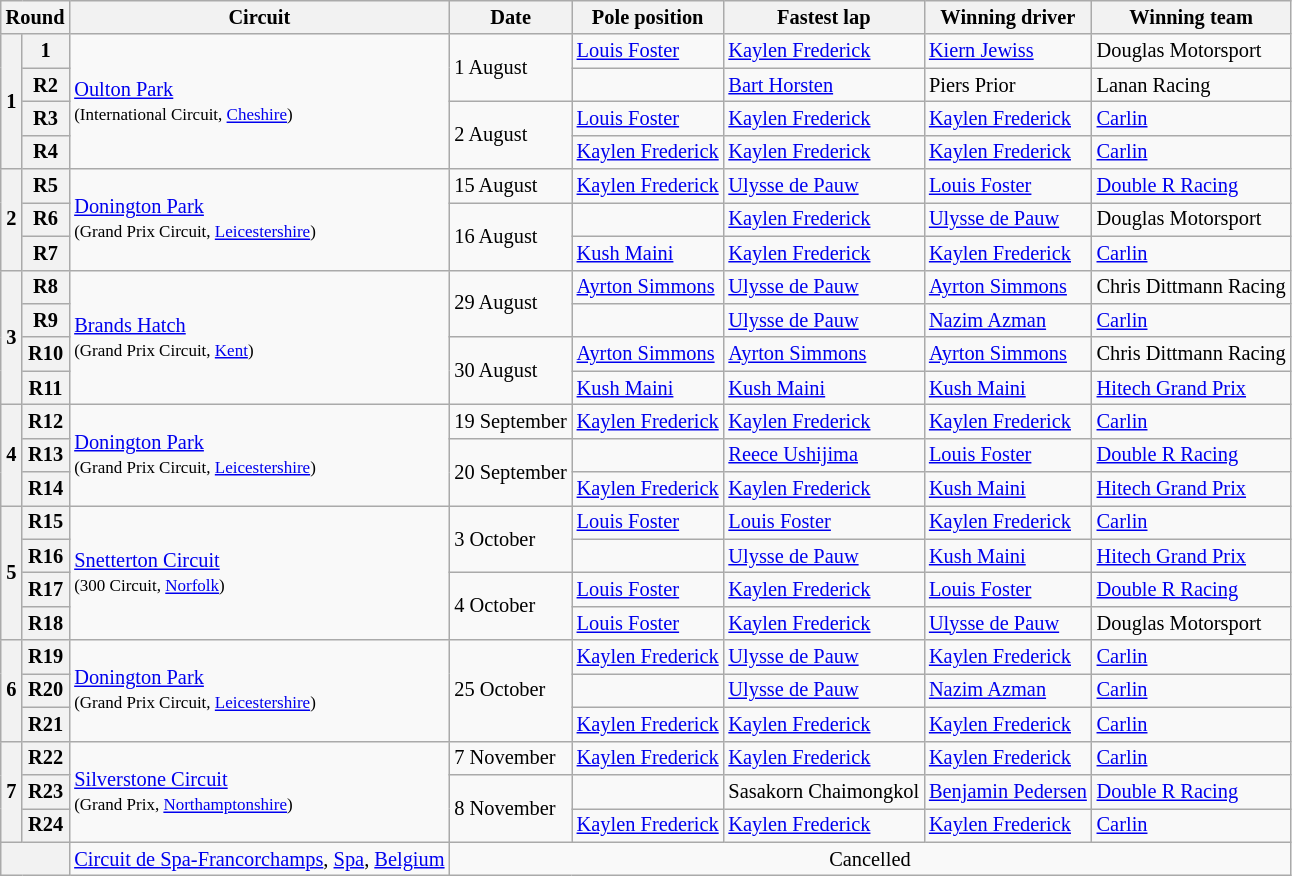<table class="wikitable" style="font-size: 85%">
<tr>
<th colspan=2>Round</th>
<th>Circuit</th>
<th>Date</th>
<th>Pole position</th>
<th>Fastest lap</th>
<th>Winning driver</th>
<th>Winning team</th>
</tr>
<tr>
<th rowspan=4>1</th>
<th>1</th>
<td rowspan=4><a href='#'>Oulton Park</a><br><small>(International Circuit, <a href='#'>Cheshire</a>)</small></td>
<td rowspan=2>1 August</td>
<td> <a href='#'>Louis Foster</a></td>
<td> <a href='#'>Kaylen Frederick</a></td>
<td> <a href='#'>Kiern Jewiss</a></td>
<td>Douglas Motorsport</td>
</tr>
<tr>
<th>R2</th>
<td></td>
<td> <a href='#'>Bart Horsten</a></td>
<td> Piers Prior</td>
<td>Lanan Racing</td>
</tr>
<tr>
<th>R3</th>
<td rowspan=2>2 August</td>
<td> <a href='#'>Louis Foster</a></td>
<td> <a href='#'>Kaylen Frederick</a></td>
<td> <a href='#'>Kaylen Frederick</a></td>
<td><a href='#'>Carlin</a></td>
</tr>
<tr>
<th>R4</th>
<td> <a href='#'>Kaylen Frederick</a></td>
<td> <a href='#'>Kaylen Frederick</a></td>
<td> <a href='#'>Kaylen Frederick</a></td>
<td><a href='#'>Carlin</a></td>
</tr>
<tr>
<th rowspan=3>2</th>
<th>R5</th>
<td rowspan=3><a href='#'>Donington Park</a><br><small>(Grand Prix Circuit, <a href='#'>Leicestershire</a>)</small></td>
<td>15 August</td>
<td> <a href='#'>Kaylen Frederick</a></td>
<td> <a href='#'>Ulysse de Pauw</a></td>
<td> <a href='#'>Louis Foster</a></td>
<td><a href='#'>Double R Racing</a></td>
</tr>
<tr>
<th>R6</th>
<td rowspan=2>16 August</td>
<td></td>
<td> <a href='#'>Kaylen Frederick</a></td>
<td> <a href='#'>Ulysse de Pauw</a></td>
<td>Douglas Motorsport</td>
</tr>
<tr>
<th>R7</th>
<td> <a href='#'>Kush Maini</a></td>
<td> <a href='#'>Kaylen Frederick</a></td>
<td> <a href='#'>Kaylen Frederick</a></td>
<td><a href='#'>Carlin</a></td>
</tr>
<tr>
<th rowspan=4>3</th>
<th>R8</th>
<td rowspan=4><a href='#'>Brands Hatch</a><br><small>(Grand Prix Circuit, <a href='#'>Kent</a>)</small></td>
<td rowspan=2>29 August</td>
<td> <a href='#'>Ayrton Simmons</a></td>
<td> <a href='#'>Ulysse de Pauw</a></td>
<td> <a href='#'>Ayrton Simmons</a></td>
<td>Chris Dittmann Racing</td>
</tr>
<tr>
<th>R9</th>
<td></td>
<td> <a href='#'>Ulysse de Pauw</a></td>
<td> <a href='#'>Nazim Azman</a></td>
<td><a href='#'>Carlin</a></td>
</tr>
<tr>
<th>R10</th>
<td rowspan=2>30 August</td>
<td> <a href='#'>Ayrton Simmons</a></td>
<td> <a href='#'>Ayrton Simmons</a></td>
<td> <a href='#'>Ayrton Simmons</a></td>
<td>Chris Dittmann Racing</td>
</tr>
<tr>
<th>R11</th>
<td> <a href='#'>Kush Maini</a></td>
<td> <a href='#'>Kush Maini</a></td>
<td> <a href='#'>Kush Maini</a></td>
<td><a href='#'>Hitech Grand Prix</a></td>
</tr>
<tr>
<th rowspan=3>4</th>
<th>R12</th>
<td rowspan=3><a href='#'>Donington Park</a><br><small>(Grand Prix Circuit, <a href='#'>Leicestershire</a>)</small></td>
<td>19 September</td>
<td> <a href='#'>Kaylen Frederick</a></td>
<td> <a href='#'>Kaylen Frederick</a></td>
<td> <a href='#'>Kaylen Frederick</a></td>
<td><a href='#'>Carlin</a></td>
</tr>
<tr>
<th>R13</th>
<td rowspan=2>20 September</td>
<td></td>
<td> <a href='#'>Reece Ushijima</a></td>
<td> <a href='#'>Louis Foster</a></td>
<td><a href='#'>Double R Racing</a></td>
</tr>
<tr>
<th>R14</th>
<td> <a href='#'>Kaylen Frederick</a></td>
<td> <a href='#'>Kaylen Frederick</a></td>
<td> <a href='#'>Kush Maini</a></td>
<td><a href='#'>Hitech Grand Prix</a></td>
</tr>
<tr>
<th rowspan=4>5</th>
<th>R15</th>
<td rowspan=4><a href='#'>Snetterton Circuit</a><br><small>(300 Circuit, <a href='#'>Norfolk</a>)</small></td>
<td rowspan=2>3 October</td>
<td> <a href='#'>Louis Foster</a></td>
<td> <a href='#'>Louis Foster</a></td>
<td> <a href='#'>Kaylen Frederick</a></td>
<td><a href='#'>Carlin</a></td>
</tr>
<tr>
<th>R16</th>
<td></td>
<td> <a href='#'>Ulysse de Pauw</a></td>
<td> <a href='#'>Kush Maini</a></td>
<td><a href='#'>Hitech Grand Prix</a></td>
</tr>
<tr>
<th>R17</th>
<td rowspan=2>4 October</td>
<td> <a href='#'>Louis Foster</a></td>
<td> <a href='#'>Kaylen Frederick</a></td>
<td> <a href='#'>Louis Foster</a></td>
<td><a href='#'>Double R Racing</a></td>
</tr>
<tr>
<th>R18</th>
<td> <a href='#'>Louis Foster</a></td>
<td> <a href='#'>Kaylen Frederick</a></td>
<td> <a href='#'>Ulysse de Pauw</a></td>
<td>Douglas Motorsport</td>
</tr>
<tr>
<th rowspan=3>6</th>
<th>R19</th>
<td rowspan=3><a href='#'>Donington Park</a><br><small>(Grand Prix Circuit, <a href='#'>Leicestershire</a>)</small></td>
<td rowspan=3>25 October</td>
<td> <a href='#'>Kaylen Frederick</a></td>
<td> <a href='#'>Ulysse de Pauw</a></td>
<td> <a href='#'>Kaylen Frederick</a></td>
<td><a href='#'>Carlin</a></td>
</tr>
<tr>
<th>R20</th>
<td></td>
<td> <a href='#'>Ulysse de Pauw</a></td>
<td> <a href='#'>Nazim Azman</a></td>
<td><a href='#'>Carlin</a></td>
</tr>
<tr>
<th>R21</th>
<td> <a href='#'>Kaylen Frederick</a></td>
<td> <a href='#'>Kaylen Frederick</a></td>
<td> <a href='#'>Kaylen Frederick</a></td>
<td><a href='#'>Carlin</a></td>
</tr>
<tr>
<th rowspan=3>7</th>
<th>R22</th>
<td rowspan=3><a href='#'>Silverstone Circuit</a><br><small>(Grand Prix, <a href='#'>Northamptonshire</a>)</small></td>
<td>7 November</td>
<td> <a href='#'>Kaylen Frederick</a></td>
<td> <a href='#'>Kaylen Frederick</a></td>
<td> <a href='#'>Kaylen Frederick</a></td>
<td><a href='#'>Carlin</a></td>
</tr>
<tr>
<th>R23</th>
<td rowspan=2>8 November</td>
<td></td>
<td> Sasakorn Chaimongkol</td>
<td> <a href='#'>Benjamin Pedersen</a></td>
<td><a href='#'>Double R Racing</a></td>
</tr>
<tr>
<th>R24</th>
<td> <a href='#'>Kaylen Frederick</a></td>
<td> <a href='#'>Kaylen Frederick</a></td>
<td> <a href='#'>Kaylen Frederick</a></td>
<td><a href='#'>Carlin</a></td>
</tr>
<tr>
<th colspan=2></th>
<td><a href='#'>Circuit de Spa-Francorchamps</a>, <a href='#'>Spa</a>, <a href='#'>Belgium</a></td>
<td colspan="5" align="center">Cancelled </td>
</tr>
</table>
